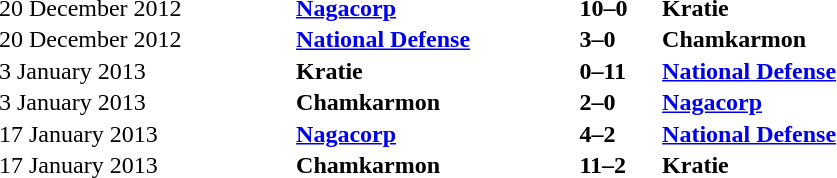<table width=50% cellspacing=1>
<tr>
<th></th>
<th></th>
<th></th>
</tr>
<tr>
<td>20 December 2012</td>
<td align=left><strong><a href='#'>Nagacorp</a></strong></td>
<td align=left><strong>10–0</strong></td>
<td><strong>Kratie</strong></td>
</tr>
<tr>
<td>20 December 2012</td>
<td align=left><strong><a href='#'>National Defense</a></strong></td>
<td align=left><strong>3–0</strong></td>
<td><strong>Chamkarmon</strong></td>
</tr>
<tr>
<td>3 January 2013</td>
<td align=left><strong>Kratie</strong></td>
<td align=left><strong>0–11</strong></td>
<td><strong><a href='#'>National Defense</a></strong></td>
</tr>
<tr>
<td>3 January 2013</td>
<td align=left><strong>Chamkarmon</strong></td>
<td align=left><strong>2–0</strong></td>
<td><strong><a href='#'>Nagacorp</a></strong></td>
</tr>
<tr>
<td>17 January 2013</td>
<td align=left><strong><a href='#'>Nagacorp</a></strong></td>
<td align=left><strong>4–2</strong></td>
<td><strong><a href='#'>National Defense</a></strong></td>
</tr>
<tr>
<td>17 January 2013</td>
<td align=left><strong>Chamkarmon</strong></td>
<td align=left><strong>11–2</strong></td>
<td><strong>Kratie</strong></td>
</tr>
</table>
